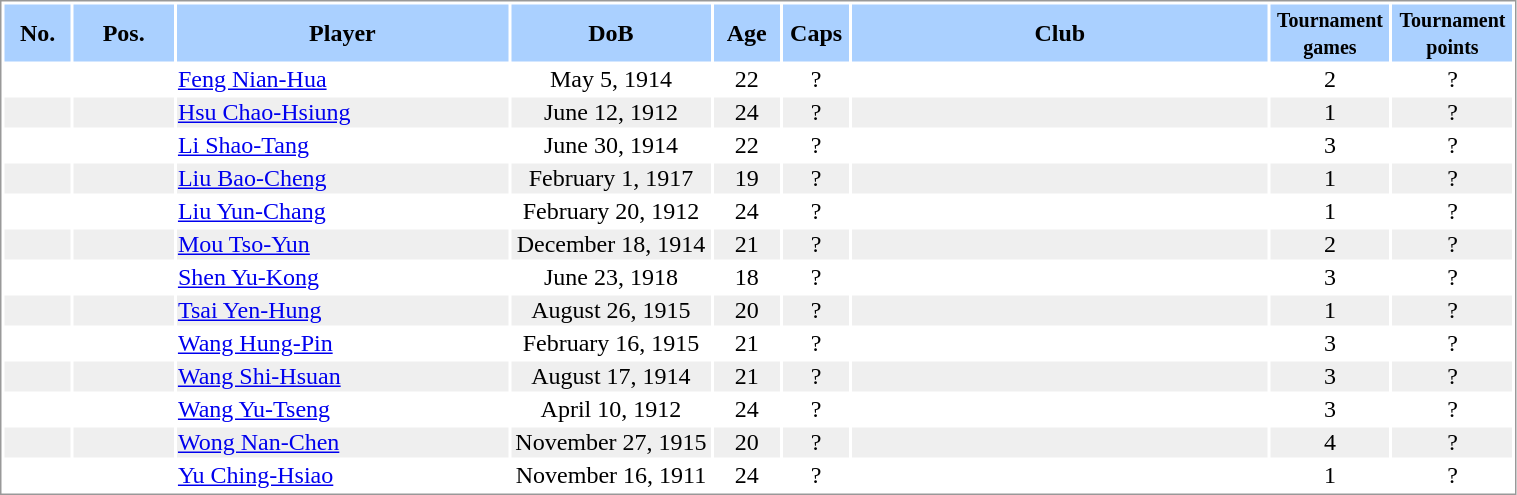<table border="0"  style="width:80%; border:1px solid #999; background:#fff; text-align:center;">
<tr style="text-align:center; background:#aad0ff;">
<th width=4%>No.</th>
<th width=6%>Pos.</th>
<th width=20%>Player</th>
<th width=12%>DoB</th>
<th width=4%>Age</th>
<th width=4%>Caps</th>
<th width=25%>Club</th>
<th width=6%><small>Tournament<br>games</small></th>
<th width=6%><small>Tournament<br>points</small></th>
</tr>
<tr>
<td></td>
<td></td>
<td align="left"><a href='#'>Feng Nian-Hua</a></td>
<td>May 5, 1914</td>
<td>22</td>
<td>?</td>
<td align="left"></td>
<td>2</td>
<td>?</td>
</tr>
<tr style="background:#efefef;">
<td></td>
<td></td>
<td align="left"><a href='#'>Hsu Chao-Hsiung</a></td>
<td>June 12, 1912</td>
<td>24</td>
<td>?</td>
<td align="left"></td>
<td>1</td>
<td>?</td>
</tr>
<tr>
<td></td>
<td></td>
<td align="left"><a href='#'>Li Shao-Tang</a></td>
<td>June 30, 1914</td>
<td>22</td>
<td>?</td>
<td align="left"></td>
<td>3</td>
<td>?</td>
</tr>
<tr style="background:#efefef;">
<td></td>
<td></td>
<td align="left"><a href='#'>Liu Bao-Cheng</a></td>
<td>February 1, 1917</td>
<td>19</td>
<td>?</td>
<td align="left"></td>
<td>1</td>
<td>?</td>
</tr>
<tr>
<td></td>
<td></td>
<td align="left"><a href='#'>Liu Yun-Chang</a></td>
<td>February 20, 1912</td>
<td>24</td>
<td>?</td>
<td align="left"></td>
<td>1</td>
<td>?</td>
</tr>
<tr style="background:#efefef;">
<td></td>
<td></td>
<td align="left"><a href='#'>Mou Tso-Yun</a></td>
<td>December 18, 1914</td>
<td>21</td>
<td>?</td>
<td align="left"></td>
<td>2</td>
<td>?</td>
</tr>
<tr>
<td></td>
<td></td>
<td align="left"><a href='#'>Shen Yu-Kong</a></td>
<td>June 23, 1918</td>
<td>18</td>
<td>?</td>
<td align="left"></td>
<td>3</td>
<td>?</td>
</tr>
<tr style="background:#efefef;">
<td></td>
<td></td>
<td align="left"><a href='#'>Tsai Yen-Hung</a></td>
<td>August 26, 1915</td>
<td>20</td>
<td>?</td>
<td align="left"></td>
<td>1</td>
<td>?</td>
</tr>
<tr>
<td></td>
<td></td>
<td align="left"><a href='#'>Wang Hung-Pin</a></td>
<td>February 16, 1915</td>
<td>21</td>
<td>?</td>
<td align="left"></td>
<td>3</td>
<td>?</td>
</tr>
<tr style="background:#efefef;">
<td></td>
<td></td>
<td align="left"><a href='#'>Wang Shi-Hsuan</a></td>
<td>August 17, 1914</td>
<td>21</td>
<td>?</td>
<td align="left"></td>
<td>3</td>
<td>?</td>
</tr>
<tr>
<td></td>
<td></td>
<td align="left"><a href='#'>Wang Yu-Tseng</a></td>
<td>April 10, 1912</td>
<td>24</td>
<td>?</td>
<td align="left"></td>
<td>3</td>
<td>?</td>
</tr>
<tr style="background:#efefef;">
<td></td>
<td></td>
<td align="left"><a href='#'>Wong Nan-Chen</a></td>
<td>November 27, 1915</td>
<td>20</td>
<td>?</td>
<td align="left"></td>
<td>4</td>
<td>?</td>
</tr>
<tr>
<td></td>
<td></td>
<td align="left"><a href='#'>Yu Ching-Hsiao</a></td>
<td>November 16, 1911</td>
<td>24</td>
<td>?</td>
<td align="left"></td>
<td>1</td>
<td>?</td>
</tr>
</table>
